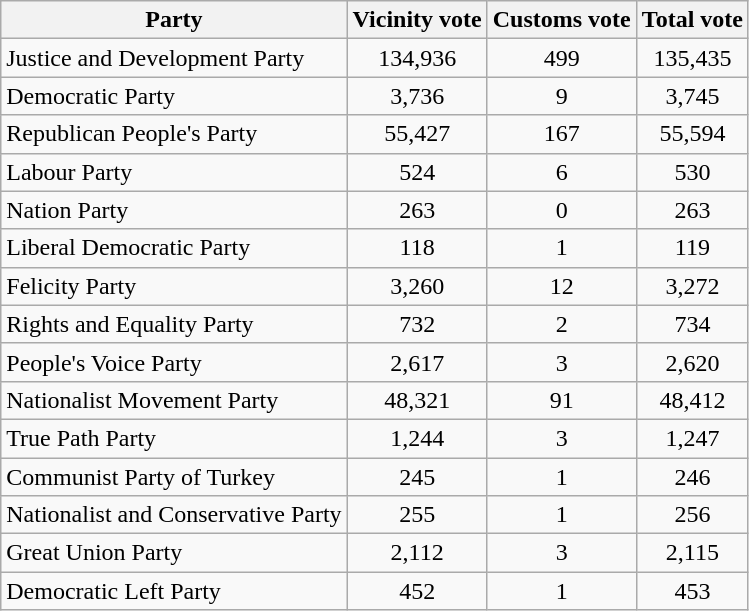<table class="wikitable sortable">
<tr>
<th style="text-align:center;">Party</th>
<th style="text-align:center;">Vicinity vote</th>
<th style="text-align:center;">Customs vote</th>
<th style="text-align:center;">Total vote</th>
</tr>
<tr>
<td>Justice and Development Party</td>
<td style="text-align:center;">134,936</td>
<td style="text-align:center;">499</td>
<td style="text-align:center;">135,435</td>
</tr>
<tr>
<td>Democratic Party</td>
<td style="text-align:center;">3,736</td>
<td style="text-align:center;">9</td>
<td style="text-align:center;">3,745</td>
</tr>
<tr>
<td>Republican People's Party</td>
<td style="text-align:center;">55,427</td>
<td style="text-align:center;">167</td>
<td style="text-align:center;">55,594</td>
</tr>
<tr>
<td>Labour Party</td>
<td style="text-align:center;">524</td>
<td style="text-align:center;">6</td>
<td style="text-align:center;">530</td>
</tr>
<tr>
<td>Nation Party</td>
<td style="text-align:center;">263</td>
<td style="text-align:center;">0</td>
<td style="text-align:center;">263</td>
</tr>
<tr>
<td>Liberal Democratic Party</td>
<td style="text-align:center;">118</td>
<td style="text-align:center;">1</td>
<td style="text-align:center;">119</td>
</tr>
<tr>
<td>Felicity Party</td>
<td style="text-align:center;">3,260</td>
<td style="text-align:center;">12</td>
<td style="text-align:center;">3,272</td>
</tr>
<tr>
<td>Rights and Equality Party</td>
<td style="text-align:center;">732</td>
<td style="text-align:center;">2</td>
<td style="text-align:center;">734</td>
</tr>
<tr>
<td>People's Voice Party</td>
<td style="text-align:center;">2,617</td>
<td style="text-align:center;">3</td>
<td style="text-align:center;">2,620</td>
</tr>
<tr>
<td>Nationalist Movement Party</td>
<td style="text-align:center;">48,321</td>
<td style="text-align:center;">91</td>
<td style="text-align:center;">48,412</td>
</tr>
<tr>
<td>True Path Party</td>
<td style="text-align:center;">1,244</td>
<td style="text-align:center;">3</td>
<td style="text-align:center;">1,247</td>
</tr>
<tr>
<td>Communist Party of Turkey</td>
<td style="text-align:center;">245</td>
<td style="text-align:center;">1</td>
<td style="text-align:center;">246</td>
</tr>
<tr>
<td>Nationalist and Conservative Party</td>
<td style="text-align:center;">255</td>
<td style="text-align:center;">1</td>
<td style="text-align:center;">256</td>
</tr>
<tr>
<td>Great Union Party</td>
<td style="text-align:center;">2,112</td>
<td style="text-align:center;">3</td>
<td style="text-align:center;">2,115</td>
</tr>
<tr>
<td>Democratic Left Party</td>
<td style="text-align:center;">452</td>
<td style="text-align:center;">1</td>
<td style="text-align:center;">453</td>
</tr>
</table>
